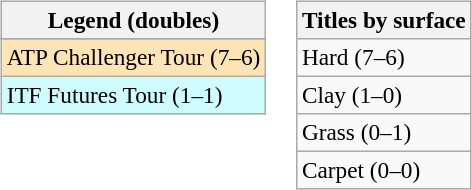<table>
<tr valign=top>
<td><br><table class=wikitable style=font-size:97%>
<tr>
<th>Legend (doubles)</th>
</tr>
<tr bgcolor=e5d1cb>
</tr>
<tr bgcolor=moccasin>
<td>ATP Challenger Tour (7–6)</td>
</tr>
<tr bgcolor=cffcff>
<td>ITF Futures Tour (1–1)</td>
</tr>
</table>
</td>
<td><br><table class=wikitable style=font-size:97%>
<tr>
<th>Titles by surface</th>
</tr>
<tr>
<td>Hard (7–6)</td>
</tr>
<tr>
<td>Clay (1–0)</td>
</tr>
<tr>
<td>Grass (0–1)</td>
</tr>
<tr>
<td>Carpet (0–0)</td>
</tr>
</table>
</td>
</tr>
</table>
